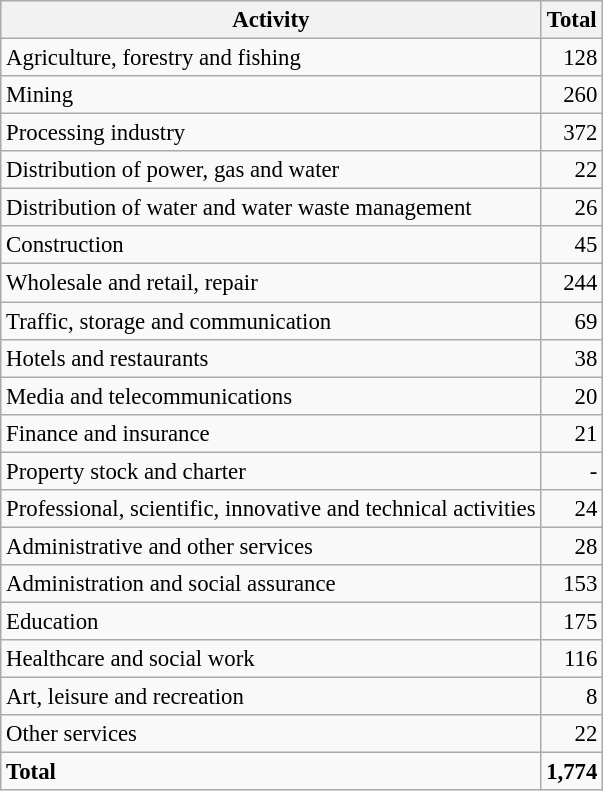<table class="wikitable sortable" style="font-size:95%;">
<tr>
<th>Activity</th>
<th>Total</th>
</tr>
<tr>
<td>Agriculture, forestry and fishing</td>
<td align="right">128</td>
</tr>
<tr>
<td>Mining</td>
<td align="right">260</td>
</tr>
<tr>
<td>Processing industry</td>
<td align="right">372</td>
</tr>
<tr>
<td>Distribution of power, gas and water</td>
<td align="right">22</td>
</tr>
<tr>
<td>Distribution of water and water waste management</td>
<td align="right">26</td>
</tr>
<tr>
<td>Construction</td>
<td align="right">45</td>
</tr>
<tr>
<td>Wholesale and retail, repair</td>
<td align="right">244</td>
</tr>
<tr>
<td>Traffic, storage and communication</td>
<td align="right">69</td>
</tr>
<tr>
<td>Hotels and restaurants</td>
<td align="right">38</td>
</tr>
<tr>
<td>Media and telecommunications</td>
<td align="right">20</td>
</tr>
<tr>
<td>Finance and insurance</td>
<td align="right">21</td>
</tr>
<tr>
<td>Property stock and charter</td>
<td align="right">-</td>
</tr>
<tr>
<td>Professional, scientific, innovative and technical activities</td>
<td align="right">24</td>
</tr>
<tr>
<td>Administrative and other services</td>
<td align="right">28</td>
</tr>
<tr>
<td>Administration and social assurance</td>
<td align="right">153</td>
</tr>
<tr>
<td>Education</td>
<td align="right">175</td>
</tr>
<tr>
<td>Healthcare and social work</td>
<td align="right">116</td>
</tr>
<tr>
<td>Art, leisure and recreation</td>
<td align="right">8</td>
</tr>
<tr>
<td>Other services</td>
<td align="right">22</td>
</tr>
<tr class="sortbottom">
<td><strong>Total</strong></td>
<td align="right"><strong>1,774</strong></td>
</tr>
</table>
